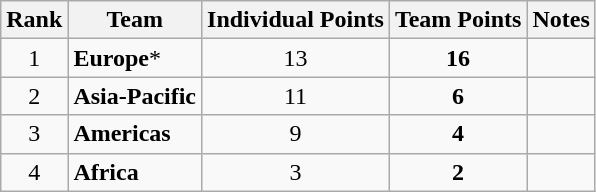<table class="wikitable sortable" style="text-align:center">
<tr>
<th>Rank</th>
<th>Team</th>
<th>Individual Points</th>
<th>Team Points</th>
<th>Notes</th>
</tr>
<tr>
<td>1</td>
<td align="left"><strong>Europe</strong>*</td>
<td>13</td>
<td><strong>16</strong></td>
<td></td>
</tr>
<tr>
<td>2</td>
<td align="left"><strong>Asia-Pacific</strong></td>
<td>11</td>
<td><strong>6</strong></td>
<td></td>
</tr>
<tr>
<td>3</td>
<td align="left"><strong>Americas</strong></td>
<td>9</td>
<td><strong>4</strong></td>
<td></td>
</tr>
<tr>
<td>4</td>
<td align="left"><strong>Africa</strong></td>
<td>3</td>
<td><strong>2</strong></td>
<td></td>
</tr>
</table>
